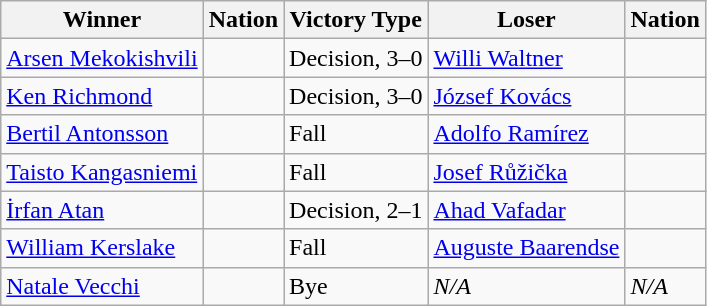<table class="wikitable sortable" style="text-align:left;">
<tr>
<th>Winner</th>
<th>Nation</th>
<th>Victory Type</th>
<th>Loser</th>
<th>Nation</th>
</tr>
<tr>
<td><a href='#'>Arsen Mekokishvili</a></td>
<td></td>
<td>Decision, 3–0</td>
<td><a href='#'>Willi Waltner</a></td>
<td></td>
</tr>
<tr>
<td><a href='#'>Ken Richmond</a></td>
<td></td>
<td>Decision, 3–0</td>
<td><a href='#'>József Kovács</a></td>
<td></td>
</tr>
<tr>
<td><a href='#'>Bertil Antonsson</a></td>
<td></td>
<td>Fall</td>
<td><a href='#'>Adolfo Ramírez</a></td>
<td></td>
</tr>
<tr>
<td><a href='#'>Taisto Kangasniemi</a></td>
<td></td>
<td>Fall</td>
<td><a href='#'>Josef Růžička</a></td>
<td></td>
</tr>
<tr>
<td><a href='#'>İrfan Atan</a></td>
<td></td>
<td>Decision, 2–1</td>
<td><a href='#'>Ahad Vafadar</a></td>
<td></td>
</tr>
<tr>
<td><a href='#'>William Kerslake</a></td>
<td></td>
<td>Fall</td>
<td><a href='#'>Auguste Baarendse</a></td>
<td></td>
</tr>
<tr>
<td><a href='#'>Natale Vecchi</a></td>
<td></td>
<td>Bye</td>
<td><em>N/A</em></td>
<td><em>N/A</em></td>
</tr>
</table>
